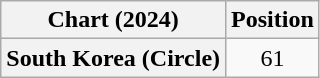<table class="wikitable plainrowheaders" style="text-align:center">
<tr>
<th scope="col">Chart (2024)</th>
<th scope="col">Position</th>
</tr>
<tr>
<th scope="row">South Korea (Circle)</th>
<td>61</td>
</tr>
</table>
